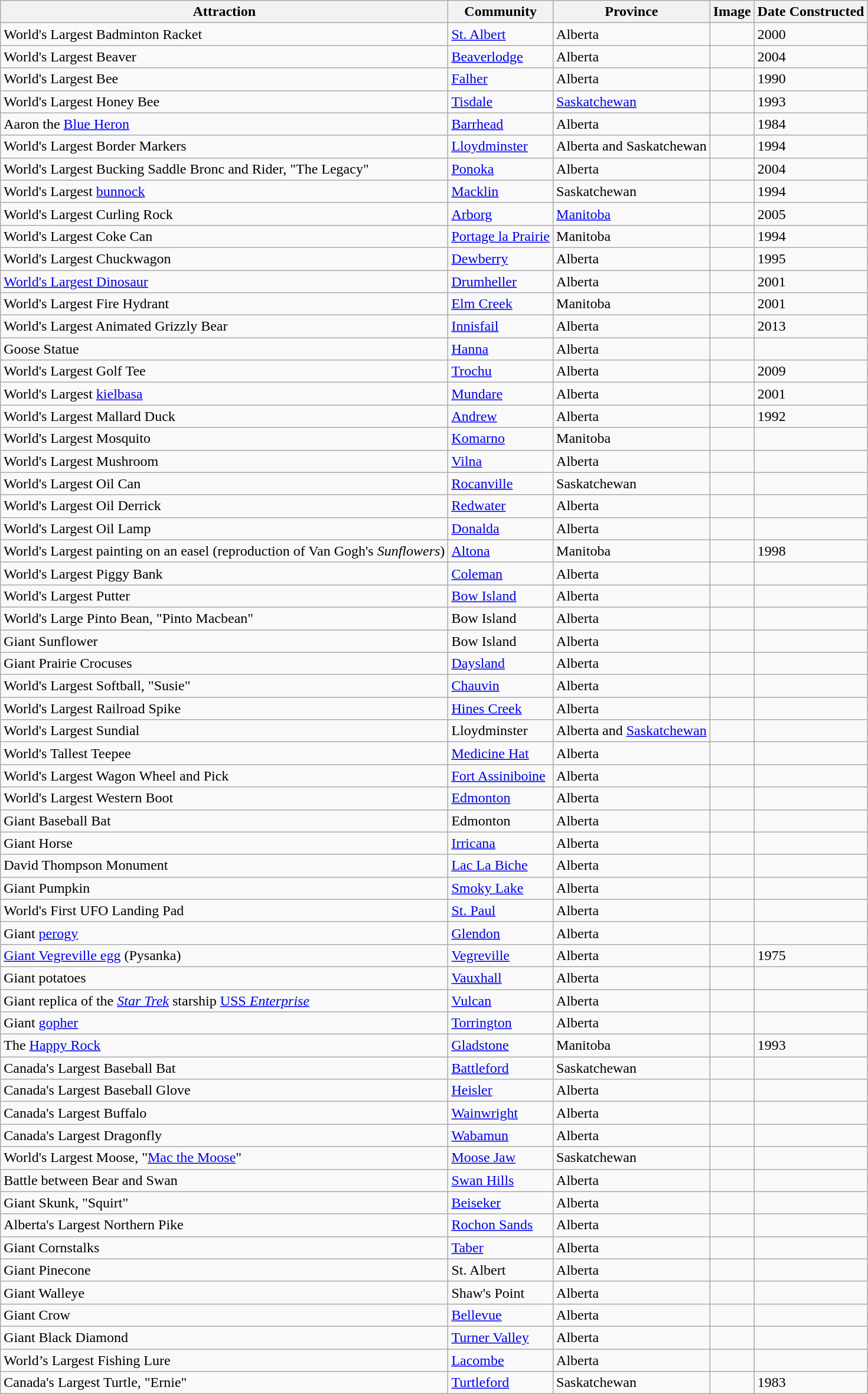<table class="wikitable sortable">
<tr>
<th>Attraction</th>
<th>Community</th>
<th>Province</th>
<th>Image</th>
<th>Date Constructed</th>
</tr>
<tr>
<td>World's Largest Badminton Racket</td>
<td><a href='#'>St. Albert</a></td>
<td>Alberta</td>
<td></td>
<td>2000</td>
</tr>
<tr>
<td>World's Largest Beaver</td>
<td><a href='#'>Beaverlodge</a></td>
<td>Alberta</td>
<td></td>
<td>2004</td>
</tr>
<tr>
<td>World's Largest Bee</td>
<td><a href='#'>Falher</a></td>
<td>Alberta</td>
<td></td>
<td>1990</td>
</tr>
<tr>
<td>World's Largest Honey Bee</td>
<td><a href='#'>Tisdale</a></td>
<td><a href='#'>Saskatchewan</a></td>
<td></td>
<td>1993</td>
</tr>
<tr>
<td>Aaron the <a href='#'>Blue Heron</a></td>
<td><a href='#'>Barrhead</a></td>
<td>Alberta</td>
<td></td>
<td>1984</td>
</tr>
<tr>
<td>World's Largest Border Markers</td>
<td><a href='#'>Lloydminster</a></td>
<td>Alberta and Saskatchewan</td>
<td></td>
<td>1994</td>
</tr>
<tr>
<td>World's Largest Bucking Saddle Bronc and Rider, "The Legacy"</td>
<td><a href='#'>Ponoka</a></td>
<td>Alberta</td>
<td></td>
<td>2004</td>
</tr>
<tr>
<td>World's Largest <a href='#'>bunnock</a></td>
<td><a href='#'>Macklin</a></td>
<td>Saskatchewan</td>
<td></td>
<td>1994</td>
</tr>
<tr>
<td>World's Largest Curling Rock</td>
<td><a href='#'>Arborg</a></td>
<td><a href='#'>Manitoba</a></td>
<td></td>
<td>2005</td>
</tr>
<tr>
<td>World's Largest Coke Can</td>
<td><a href='#'>Portage la Prairie</a></td>
<td>Manitoba</td>
<td></td>
<td>1994</td>
</tr>
<tr>
<td>World's Largest Chuckwagon</td>
<td><a href='#'>Dewberry</a></td>
<td>Alberta</td>
<td></td>
<td>1995</td>
</tr>
<tr>
<td><a href='#'>World's Largest Dinosaur</a></td>
<td><a href='#'>Drumheller</a></td>
<td>Alberta</td>
<td></td>
<td>2001</td>
</tr>
<tr>
<td>World's Largest Fire Hydrant</td>
<td><a href='#'>Elm Creek</a></td>
<td>Manitoba</td>
<td></td>
<td>2001</td>
</tr>
<tr>
<td>World's Largest Animated Grizzly Bear</td>
<td><a href='#'>Innisfail</a></td>
<td>Alberta</td>
<td></td>
<td>2013</td>
</tr>
<tr>
<td>Goose Statue</td>
<td><a href='#'>Hanna</a></td>
<td>Alberta</td>
<td></td>
<td></td>
</tr>
<tr>
<td>World's Largest Golf Tee</td>
<td><a href='#'>Trochu</a></td>
<td>Alberta</td>
<td></td>
<td>2009</td>
</tr>
<tr>
<td>World's Largest <a href='#'>kielbasa</a></td>
<td><a href='#'>Mundare</a></td>
<td>Alberta</td>
<td></td>
<td>2001</td>
</tr>
<tr>
<td>World's Largest Mallard Duck</td>
<td><a href='#'>Andrew</a></td>
<td>Alberta</td>
<td></td>
<td>1992</td>
</tr>
<tr>
<td>World's Largest Mosquito</td>
<td><a href='#'>Komarno</a></td>
<td>Manitoba</td>
<td></td>
<td></td>
</tr>
<tr>
<td>World's Largest Mushroom</td>
<td><a href='#'>Vilna</a></td>
<td>Alberta</td>
<td></td>
<td></td>
</tr>
<tr>
<td>World's Largest Oil Can</td>
<td><a href='#'>Rocanville</a></td>
<td>Saskatchewan</td>
<td></td>
<td></td>
</tr>
<tr>
<td>World's Largest Oil Derrick</td>
<td><a href='#'>Redwater</a></td>
<td>Alberta</td>
<td></td>
<td></td>
</tr>
<tr>
<td>World's Largest Oil Lamp</td>
<td><a href='#'>Donalda</a></td>
<td>Alberta</td>
<td></td>
<td></td>
</tr>
<tr>
<td>World's Largest painting on an easel (reproduction of Van Gogh's <em>Sunflowers</em>)</td>
<td><a href='#'>Altona</a></td>
<td>Manitoba</td>
<td></td>
<td>1998</td>
</tr>
<tr>
<td>World's Largest Piggy Bank</td>
<td><a href='#'>Coleman</a></td>
<td>Alberta</td>
<td></td>
<td></td>
</tr>
<tr>
<td>World's Largest Putter</td>
<td><a href='#'>Bow Island</a></td>
<td>Alberta</td>
<td></td>
<td></td>
</tr>
<tr>
<td>World's Large Pinto Bean, "Pinto Macbean"</td>
<td>Bow Island</td>
<td>Alberta</td>
<td></td>
</tr>
<tr>
<td>Giant Sunflower</td>
<td>Bow Island</td>
<td>Alberta</td>
<td></td>
<td></td>
</tr>
<tr>
<td>Giant Prairie Crocuses</td>
<td><a href='#'>Daysland</a></td>
<td>Alberta</td>
<td></td>
<td></td>
</tr>
<tr>
<td>World's Largest Softball, "Susie"</td>
<td><a href='#'>Chauvin</a></td>
<td>Alberta</td>
<td></td>
<td></td>
</tr>
<tr>
<td>World's Largest Railroad Spike</td>
<td><a href='#'>Hines Creek</a></td>
<td>Alberta</td>
<td></td>
<td></td>
</tr>
<tr>
<td>World's Largest Sundial</td>
<td>Lloydminster</td>
<td>Alberta and <a href='#'>Saskatchewan</a></td>
<td></td>
<td></td>
</tr>
<tr>
<td>World's Tallest Teepee</td>
<td><a href='#'>Medicine Hat</a></td>
<td>Alberta</td>
<td></td>
<td></td>
</tr>
<tr>
<td>World's Largest Wagon Wheel and Pick</td>
<td><a href='#'>Fort Assiniboine</a></td>
<td>Alberta</td>
<td></td>
<td></td>
</tr>
<tr>
<td>World's Largest Western Boot</td>
<td><a href='#'>Edmonton</a></td>
<td>Alberta</td>
<td></td>
<td></td>
</tr>
<tr>
<td>Giant Baseball Bat</td>
<td>Edmonton</td>
<td>Alberta</td>
<td></td>
<td></td>
</tr>
<tr>
<td>Giant Horse</td>
<td><a href='#'>Irricana</a></td>
<td>Alberta</td>
<td></td>
<td></td>
</tr>
<tr>
<td>David Thompson Monument</td>
<td><a href='#'>Lac La Biche</a></td>
<td>Alberta</td>
<td></td>
<td></td>
</tr>
<tr>
<td>Giant Pumpkin</td>
<td><a href='#'>Smoky Lake</a></td>
<td>Alberta</td>
<td></td>
<td></td>
</tr>
<tr>
<td>World's First UFO Landing Pad</td>
<td><a href='#'>St. Paul</a></td>
<td>Alberta</td>
<td></td>
<td></td>
</tr>
<tr>
<td>Giant <a href='#'>perogy</a></td>
<td><a href='#'>Glendon</a></td>
<td>Alberta</td>
<td></td>
<td></td>
</tr>
<tr>
<td><a href='#'>Giant Vegreville egg</a> (Pysanka)</td>
<td><a href='#'>Vegreville</a></td>
<td>Alberta</td>
<td></td>
<td>1975</td>
</tr>
<tr>
<td>Giant potatoes</td>
<td><a href='#'>Vauxhall</a></td>
<td>Alberta</td>
<td></td>
<td></td>
</tr>
<tr>
<td>Giant replica of the <em><a href='#'>Star Trek</a></em> starship <a href='#'>USS <em>Enterprise</em></a></td>
<td><a href='#'>Vulcan</a></td>
<td>Alberta</td>
<td><br></td>
<td></td>
</tr>
<tr>
<td>Giant <a href='#'>gopher</a></td>
<td><a href='#'>Torrington</a></td>
<td>Alberta</td>
<td></td>
<td></td>
</tr>
<tr>
<td>The <a href='#'>Happy Rock</a></td>
<td><a href='#'>Gladstone</a></td>
<td>Manitoba</td>
<td></td>
<td>1993</td>
</tr>
<tr>
<td>Canada's Largest Baseball Bat</td>
<td><a href='#'>Battleford</a></td>
<td>Saskatchewan</td>
<td></td>
<td></td>
</tr>
<tr>
<td>Canada's Largest Baseball Glove</td>
<td><a href='#'>Heisler</a></td>
<td>Alberta</td>
<td></td>
<td></td>
</tr>
<tr>
<td>Canada's Largest Buffalo</td>
<td><a href='#'>Wainwright</a></td>
<td>Alberta</td>
<td></td>
<td></td>
</tr>
<tr>
<td>Canada's Largest Dragonfly</td>
<td><a href='#'>Wabamun</a></td>
<td>Alberta</td>
<td></td>
<td></td>
</tr>
<tr>
<td>World's Largest Moose, "<a href='#'>Mac the Moose</a>"</td>
<td><a href='#'>Moose Jaw</a></td>
<td>Saskatchewan</td>
<td></td>
<td></td>
</tr>
<tr>
<td>Battle between Bear and Swan</td>
<td><a href='#'>Swan Hills</a></td>
<td>Alberta</td>
<td></td>
<td></td>
</tr>
<tr>
<td>Giant Skunk, "Squirt"</td>
<td><a href='#'>Beiseker</a></td>
<td>Alberta</td>
<td></td>
<td></td>
</tr>
<tr>
<td>Alberta's Largest Northern Pike</td>
<td><a href='#'>Rochon Sands</a></td>
<td>Alberta</td>
<td></td>
<td></td>
</tr>
<tr>
<td>Giant Cornstalks</td>
<td><a href='#'>Taber</a></td>
<td>Alberta</td>
<td></td>
<td></td>
</tr>
<tr>
<td>Giant Pinecone</td>
<td>St. Albert</td>
<td>Alberta</td>
<td></td>
<td></td>
</tr>
<tr>
<td>Giant Walleye</td>
<td>Shaw's Point</td>
<td>Alberta</td>
<td></td>
<td></td>
</tr>
<tr>
<td>Giant Crow</td>
<td><a href='#'>Bellevue</a></td>
<td>Alberta</td>
<td></td>
<td></td>
</tr>
<tr>
<td>Giant Black Diamond</td>
<td><a href='#'>Turner Valley</a></td>
<td>Alberta</td>
<td></td>
<td></td>
</tr>
<tr>
<td>World’s Largest Fishing Lure</td>
<td><a href='#'>Lacombe</a></td>
<td>Alberta</td>
<td></td>
<td></td>
</tr>
<tr>
<td>Canada's Largest Turtle, "Ernie"</td>
<td><a href='#'>Turtleford</a></td>
<td>Saskatchewan</td>
<td></td>
<td>1983</td>
</tr>
</table>
